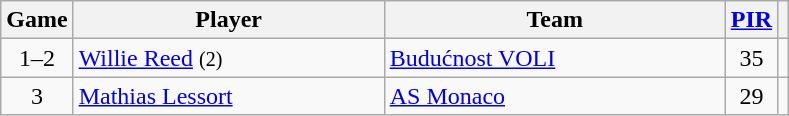<table class="wikitable sortable" style="text-align: center;">
<tr>
<th>Game</th>
<th style="width:200px;">Player</th>
<th style="width:220px;">Team</th>
<th><a href='#'>PIR</a></th>
<th></th>
</tr>
<tr>
<td>1–2</td>
<td align=left> <a href='#'>Willie Reed</a> <small>(2)</small></td>
<td align=left> <a href='#'>Budućnost VOLI</a></td>
<td>35</td>
<td></td>
</tr>
<tr A>
<td>3</td>
<td align=left> <a href='#'>Mathias Lessort</a></td>
<td align=left> <a href='#'>AS Monaco</a></td>
<td>29</td>
<td></td>
</tr>
</table>
